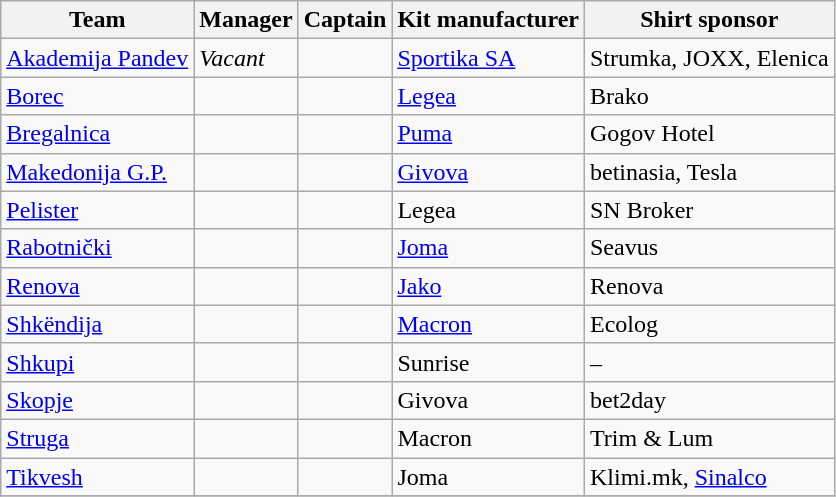<table class="wikitable sortable">
<tr>
<th>Team</th>
<th>Manager</th>
<th>Captain</th>
<th>Kit manufacturer</th>
<th>Shirt sponsor</th>
</tr>
<tr>
<td><a href='#'>Akademija Pandev</a></td>
<td><em>Vacant</em></td>
<td> </td>
<td><a href='#'>Sportika SA</a></td>
<td>Strumka, JOXX, Elenica</td>
</tr>
<tr>
<td><a href='#'>Borec</a></td>
<td> </td>
<td> </td>
<td><a href='#'>Legea</a></td>
<td>Brako</td>
</tr>
<tr>
<td><a href='#'>Bregalnica</a></td>
<td> </td>
<td> </td>
<td><a href='#'>Puma</a></td>
<td>Gogov Hotel</td>
</tr>
<tr>
<td><a href='#'>Makedonija G.P.</a></td>
<td> </td>
<td> </td>
<td><a href='#'>Givova</a></td>
<td>betinasia, Tesla</td>
</tr>
<tr>
<td><a href='#'>Pelister</a></td>
<td> </td>
<td> </td>
<td>Legea</td>
<td>SN Broker</td>
</tr>
<tr>
<td><a href='#'>Rabotnički</a></td>
<td> </td>
<td> </td>
<td><a href='#'>Joma</a></td>
<td>Seavus</td>
</tr>
<tr>
<td><a href='#'>Renova</a></td>
<td> </td>
<td> </td>
<td><a href='#'>Jako</a></td>
<td>Renova</td>
</tr>
<tr>
<td><a href='#'>Shkëndija</a></td>
<td> </td>
<td> </td>
<td><a href='#'>Macron</a></td>
<td>Ecolog</td>
</tr>
<tr>
<td><a href='#'>Shkupi</a></td>
<td> </td>
<td> </td>
<td>Sunrise</td>
<td>–</td>
</tr>
<tr>
<td><a href='#'>Skopje</a></td>
<td> </td>
<td> </td>
<td>Givova</td>
<td>bet2day</td>
</tr>
<tr>
<td><a href='#'>Struga</a></td>
<td> </td>
<td> </td>
<td>Macron</td>
<td>Trim & Lum</td>
</tr>
<tr>
<td><a href='#'>Tikvesh</a></td>
<td> </td>
<td> </td>
<td>Joma</td>
<td>Klimi.mk, <a href='#'>Sinalco</a></td>
</tr>
<tr>
</tr>
</table>
